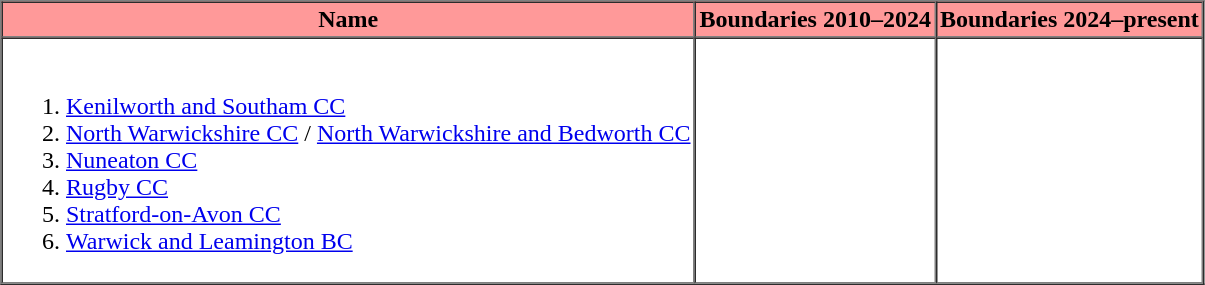<table border="1" cellpadding="2" cellspacing="0">
<tr>
<th bgcolor="#ff9999">Name</th>
<th bgcolor="#ff9999">Boundaries 2010–2024</th>
<th bgcolor="#ff9999">Boundaries 2024–present</th>
</tr>
<tr>
<td><br><ol><li><a href='#'>Kenilworth and Southam CC</a></li><li><a href='#'>North Warwickshire CC</a> / <a href='#'>North Warwickshire and Bedworth CC</a></li><li><a href='#'>Nuneaton CC</a></li><li><a href='#'>Rugby CC</a></li><li><a href='#'>Stratford-on-Avon CC</a></li><li><a href='#'>Warwick and Leamington BC</a></li></ol></td>
<td></td>
<td></td>
</tr>
</table>
